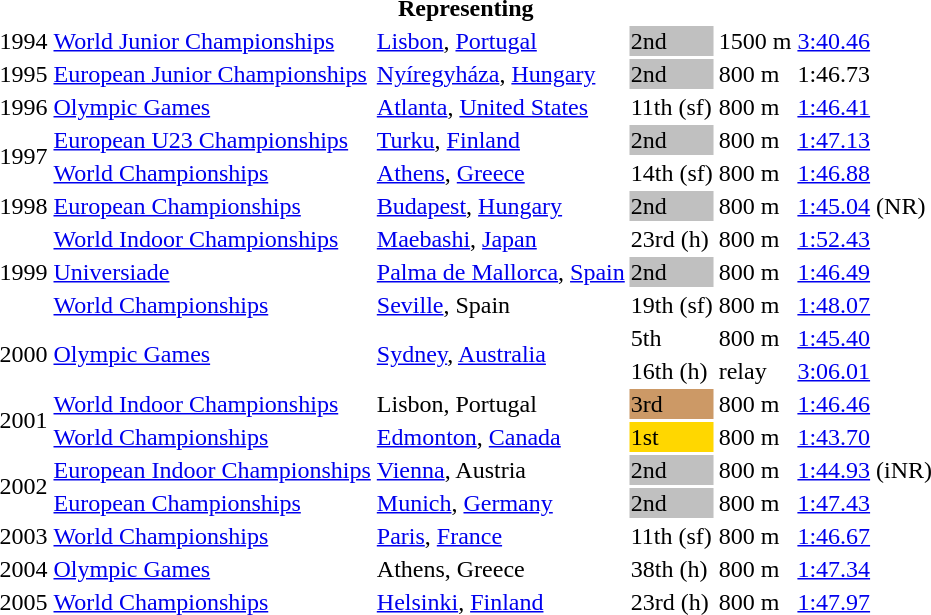<table>
<tr>
<th colspan=6>Representing </th>
</tr>
<tr>
<td>1994</td>
<td><a href='#'>World Junior Championships</a></td>
<td><a href='#'>Lisbon</a>, <a href='#'>Portugal</a></td>
<td bgcolor=silver>2nd</td>
<td>1500 m</td>
<td><a href='#'>3:40.46</a></td>
</tr>
<tr>
<td>1995</td>
<td><a href='#'>European Junior Championships</a></td>
<td><a href='#'>Nyíregyháza</a>, <a href='#'>Hungary</a></td>
<td bgcolor=silver>2nd</td>
<td>800 m</td>
<td>1:46.73</td>
</tr>
<tr>
<td>1996</td>
<td><a href='#'>Olympic Games</a></td>
<td><a href='#'>Atlanta</a>, <a href='#'>United States</a></td>
<td>11th (sf)</td>
<td>800 m</td>
<td><a href='#'>1:46.41</a></td>
</tr>
<tr>
<td rowspan=2>1997</td>
<td><a href='#'>European U23 Championships</a></td>
<td><a href='#'>Turku</a>, <a href='#'>Finland</a></td>
<td bgcolor=silver>2nd</td>
<td>800 m</td>
<td><a href='#'>1:47.13</a></td>
</tr>
<tr>
<td><a href='#'>World Championships</a></td>
<td><a href='#'>Athens</a>, <a href='#'>Greece</a></td>
<td>14th (sf)</td>
<td>800 m</td>
<td><a href='#'>1:46.88</a></td>
</tr>
<tr>
<td>1998</td>
<td><a href='#'>European Championships</a></td>
<td><a href='#'>Budapest</a>, <a href='#'>Hungary</a></td>
<td bgcolor=silver>2nd</td>
<td>800 m</td>
<td><a href='#'>1:45.04</a> (NR)</td>
</tr>
<tr>
<td rowspan=3>1999</td>
<td><a href='#'>World Indoor Championships</a></td>
<td><a href='#'>Maebashi</a>, <a href='#'>Japan</a></td>
<td>23rd (h)</td>
<td>800 m</td>
<td><a href='#'>1:52.43</a></td>
</tr>
<tr>
<td><a href='#'>Universiade</a></td>
<td><a href='#'>Palma de Mallorca</a>, <a href='#'>Spain</a></td>
<td bgcolor=silver>2nd</td>
<td>800 m</td>
<td><a href='#'>1:46.49</a></td>
</tr>
<tr>
<td><a href='#'>World Championships</a></td>
<td><a href='#'>Seville</a>, Spain</td>
<td>19th (sf)</td>
<td>800 m</td>
<td><a href='#'>1:48.07</a></td>
</tr>
<tr>
<td rowspan=2>2000</td>
<td rowspan=2><a href='#'>Olympic Games</a></td>
<td rowspan=2><a href='#'>Sydney</a>, <a href='#'>Australia</a></td>
<td>5th</td>
<td>800 m</td>
<td><a href='#'>1:45.40</a></td>
</tr>
<tr>
<td>16th (h)</td>
<td> relay</td>
<td><a href='#'>3:06.01</a></td>
</tr>
<tr>
<td rowspan=2>2001</td>
<td><a href='#'>World Indoor Championships</a></td>
<td>Lisbon, Portugal</td>
<td bgcolor=cc9966>3rd</td>
<td>800 m</td>
<td><a href='#'>1:46.46</a></td>
</tr>
<tr>
<td><a href='#'>World Championships</a></td>
<td><a href='#'>Edmonton</a>, <a href='#'>Canada</a></td>
<td bgcolor=gold>1st</td>
<td>800 m</td>
<td><a href='#'>1:43.70</a></td>
</tr>
<tr>
<td rowspan=2>2002</td>
<td><a href='#'>European Indoor Championships</a></td>
<td><a href='#'>Vienna</a>, Austria</td>
<td bgcolor=silver>2nd</td>
<td>800 m</td>
<td><a href='#'>1:44.93</a> (iNR)</td>
</tr>
<tr>
<td><a href='#'>European Championships</a></td>
<td><a href='#'>Munich</a>, <a href='#'>Germany</a></td>
<td bgcolor=silver>2nd</td>
<td>800 m</td>
<td><a href='#'>1:47.43</a></td>
</tr>
<tr>
<td>2003</td>
<td><a href='#'>World Championships</a></td>
<td><a href='#'>Paris</a>, <a href='#'>France</a></td>
<td>11th (sf)</td>
<td>800 m</td>
<td><a href='#'>1:46.67</a></td>
</tr>
<tr>
<td>2004</td>
<td><a href='#'>Olympic Games</a></td>
<td>Athens, Greece</td>
<td>38th (h)</td>
<td>800 m</td>
<td><a href='#'>1:47.34</a></td>
</tr>
<tr>
<td>2005</td>
<td><a href='#'>World Championships</a></td>
<td><a href='#'>Helsinki</a>, <a href='#'>Finland</a></td>
<td>23rd (h)</td>
<td>800 m</td>
<td><a href='#'>1:47.97</a></td>
</tr>
</table>
